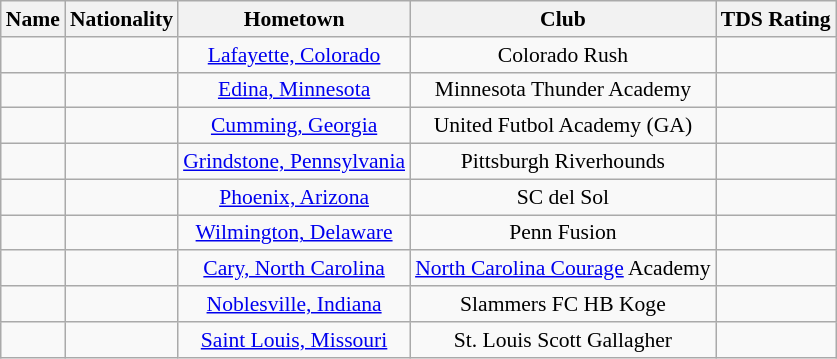<table class="wikitable" style="font-size:90%; text-align: center;" border="1">
<tr>
<th>Name</th>
<th>Nationality</th>
<th>Hometown</th>
<th>Club</th>
<th>TDS Rating</th>
</tr>
<tr>
<td></td>
<td></td>
<td><a href='#'>Lafayette, Colorado</a></td>
<td>Colorado Rush</td>
<td></td>
</tr>
<tr>
<td></td>
<td></td>
<td><a href='#'>Edina, Minnesota</a></td>
<td>Minnesota Thunder Academy</td>
<td></td>
</tr>
<tr>
<td></td>
<td></td>
<td><a href='#'>Cumming, Georgia</a></td>
<td>United Futbol Academy (GA)</td>
<td></td>
</tr>
<tr>
<td></td>
<td></td>
<td><a href='#'>Grindstone, Pennsylvania</a></td>
<td>Pittsburgh Riverhounds</td>
<td></td>
</tr>
<tr>
<td></td>
<td></td>
<td><a href='#'>Phoenix, Arizona</a></td>
<td>SC del Sol</td>
<td></td>
</tr>
<tr>
<td></td>
<td></td>
<td><a href='#'>Wilmington, Delaware</a></td>
<td>Penn Fusion</td>
<td></td>
</tr>
<tr>
<td></td>
<td></td>
<td><a href='#'>Cary, North Carolina</a></td>
<td><a href='#'>North Carolina Courage</a> Academy</td>
<td></td>
</tr>
<tr>
<td></td>
<td></td>
<td><a href='#'>Noblesville, Indiana</a></td>
<td>Slammers FC HB Koge</td>
<td></td>
</tr>
<tr>
<td></td>
<td></td>
<td><a href='#'>Saint Louis, Missouri</a></td>
<td>St. Louis Scott Gallagher</td>
<td></td>
</tr>
</table>
